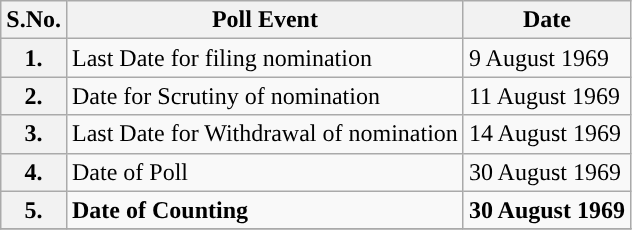<table class="wikitable sortable">
<tr>
<th>S.No.</th>
<th>Poll Event</th>
<th>Date</th>
</tr>
<tr>
<th>1.</th>
<td>Last Date for filing nomination</td>
<td>9 August 1969</td>
</tr>
<tr>
<th>2.</th>
<td>Date for Scrutiny of nomination</td>
<td>11 August 1969</td>
</tr>
<tr>
<th>3.</th>
<td>Last Date for Withdrawal of nomination</td>
<td>14 August 1969</td>
</tr>
<tr>
<th>4.</th>
<td>Date of Poll</td>
<td>30 August 1969</td>
</tr>
<tr>
<th>5.</th>
<td><strong>Date of Counting</strong></td>
<td colspan="2" style="text-align:center"><strong>30 August 1969</strong></td>
</tr>
<tr>
</tr>
</table>
